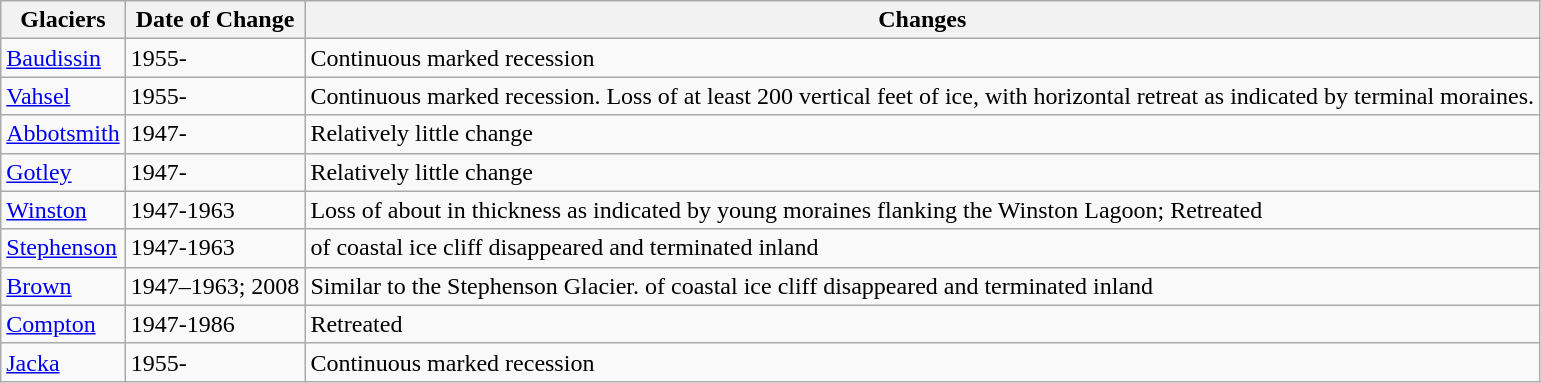<table class="wikitable sortable">
<tr>
<th>Glaciers</th>
<th>Date of Change</th>
<th>Changes</th>
</tr>
<tr>
<td><a href='#'>Baudissin</a></td>
<td>1955-</td>
<td>Continuous marked recession</td>
</tr>
<tr>
<td><a href='#'>Vahsel</a></td>
<td>1955-</td>
<td>Continuous marked recession. Loss of at least 200 vertical feet of ice, with horizontal retreat as indicated by terminal moraines.</td>
</tr>
<tr>
<td><a href='#'>Abbotsmith</a></td>
<td>1947-</td>
<td>Relatively little change</td>
</tr>
<tr>
<td><a href='#'>Gotley</a></td>
<td>1947-</td>
<td>Relatively little change</td>
</tr>
<tr>
<td><a href='#'>Winston</a></td>
<td>1947-1963</td>
<td>Loss of about  in thickness as indicated by young moraines flanking the Winston Lagoon; Retreated </td>
</tr>
<tr>
<td><a href='#'>Stephenson</a></td>
<td>1947-1963</td>
<td> of coastal ice cliff disappeared and terminated  inland</td>
</tr>
<tr>
<td><a href='#'>Brown</a></td>
<td>1947–1963; 2008</td>
<td>Similar to the Stephenson Glacier.  of coastal ice cliff disappeared and terminated  inland<br></td>
</tr>
<tr>
<td><a href='#'>Compton</a></td>
<td>1947-1986</td>
<td>Retreated </td>
</tr>
<tr>
<td><a href='#'>Jacka</a></td>
<td>1955-</td>
<td>Continuous marked recession</td>
</tr>
</table>
